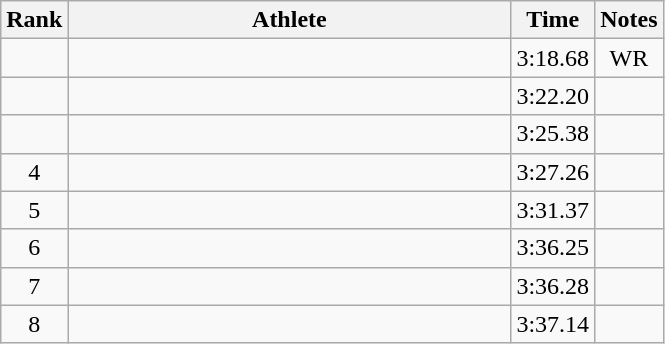<table class="wikitable" style="text-align:center">
<tr>
<th>Rank</th>
<th Style="width:18em">Athlete</th>
<th>Time</th>
<th>Notes</th>
</tr>
<tr>
<td></td>
<td style="text-align:left"></td>
<td>3:18.68</td>
<td>WR</td>
</tr>
<tr>
<td></td>
<td style="text-align:left"></td>
<td>3:22.20</td>
<td></td>
</tr>
<tr>
<td></td>
<td style="text-align:left"></td>
<td>3:25.38</td>
<td></td>
</tr>
<tr>
<td>4</td>
<td style="text-align:left"></td>
<td>3:27.26</td>
<td></td>
</tr>
<tr>
<td>5</td>
<td style="text-align:left"></td>
<td>3:31.37</td>
<td></td>
</tr>
<tr>
<td>6</td>
<td style="text-align:left"></td>
<td>3:36.25</td>
<td></td>
</tr>
<tr>
<td>7</td>
<td style="text-align:left"></td>
<td>3:36.28</td>
<td></td>
</tr>
<tr>
<td>8</td>
<td style="text-align:left"></td>
<td>3:37.14</td>
<td></td>
</tr>
</table>
